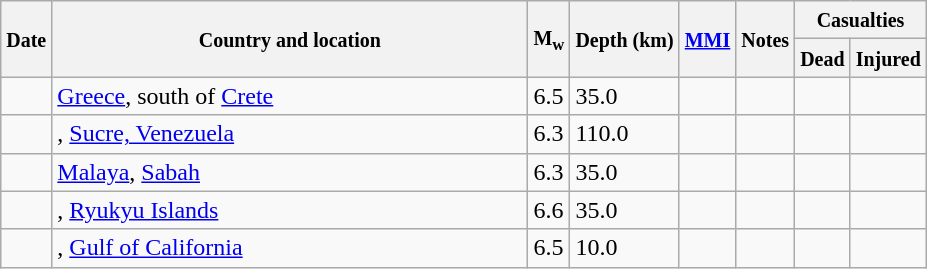<table class="wikitable sortable sort-under" style="border:1px black; margin-left:1em;">
<tr>
<th rowspan="2"><small>Date</small></th>
<th rowspan="2" style="width: 310px"><small>Country and location</small></th>
<th rowspan="2"><small>M<sub>w</sub></small></th>
<th rowspan="2"><small>Depth (km)</small></th>
<th rowspan="2"><small><a href='#'>MMI</a></small></th>
<th rowspan="2" class="unsortable"><small>Notes</small></th>
<th colspan="2"><small>Casualties</small></th>
</tr>
<tr>
<th><small>Dead</small></th>
<th><small>Injured</small></th>
</tr>
<tr>
<td></td>
<td> <a href='#'>Greece</a>, south of <a href='#'>Crete</a></td>
<td>6.5</td>
<td>35.0</td>
<td></td>
<td></td>
<td></td>
<td></td>
</tr>
<tr>
<td></td>
<td>, <a href='#'>Sucre, Venezuela</a></td>
<td>6.3</td>
<td>110.0</td>
<td></td>
<td></td>
<td></td>
<td></td>
</tr>
<tr>
<td></td>
<td> <a href='#'>Malaya</a>, <a href='#'>Sabah</a></td>
<td>6.3</td>
<td>35.0</td>
<td></td>
<td></td>
<td></td>
<td></td>
</tr>
<tr>
<td></td>
<td>, <a href='#'>Ryukyu Islands</a></td>
<td>6.6</td>
<td>35.0</td>
<td></td>
<td></td>
<td></td>
<td></td>
</tr>
<tr>
<td></td>
<td>, <a href='#'>Gulf of California</a></td>
<td>6.5</td>
<td>10.0</td>
<td></td>
<td></td>
<td></td>
<td></td>
</tr>
</table>
